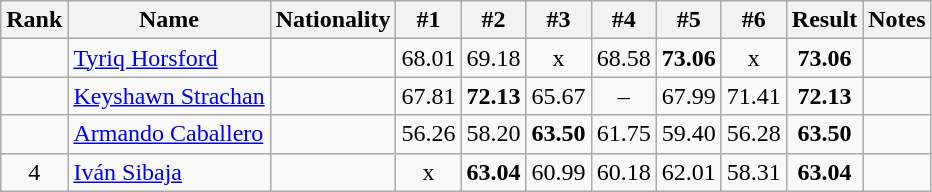<table class="wikitable sortable" style="text-align:center">
<tr>
<th>Rank</th>
<th>Name</th>
<th>Nationality</th>
<th>#1</th>
<th>#2</th>
<th>#3</th>
<th>#4</th>
<th>#5</th>
<th>#6</th>
<th>Result</th>
<th>Notes</th>
</tr>
<tr>
<td></td>
<td align=left><a href='#'>Tyriq Horsford</a></td>
<td align=left></td>
<td>68.01</td>
<td>69.18</td>
<td>x</td>
<td>68.58</td>
<td><strong>73.06</strong></td>
<td>x</td>
<td><strong>73.06</strong></td>
<td></td>
</tr>
<tr>
<td></td>
<td align=left><a href='#'>Keyshawn Strachan</a></td>
<td align=left></td>
<td>67.81</td>
<td><strong>72.13</strong></td>
<td>65.67</td>
<td>–</td>
<td>67.99</td>
<td>71.41</td>
<td><strong>72.13</strong></td>
<td></td>
</tr>
<tr>
<td></td>
<td align=left><a href='#'>Armando Caballero</a></td>
<td align=left></td>
<td>56.26</td>
<td>58.20</td>
<td><strong>63.50</strong></td>
<td>61.75</td>
<td>59.40</td>
<td>56.28</td>
<td><strong>63.50</strong></td>
<td></td>
</tr>
<tr>
<td>4</td>
<td align=left><a href='#'>Iván Sibaja</a></td>
<td align=left></td>
<td>x</td>
<td><strong>63.04</strong></td>
<td>60.99</td>
<td>60.18</td>
<td>62.01</td>
<td>58.31</td>
<td><strong>63.04</strong></td>
<td></td>
</tr>
</table>
